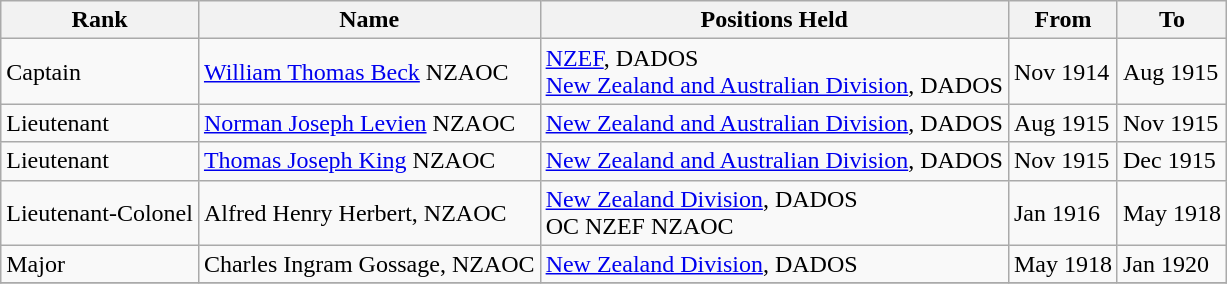<table class="wikitable">
<tr>
<th>Rank</th>
<th>Name</th>
<th>Positions Held</th>
<th>From</th>
<th>To</th>
</tr>
<tr>
<td>Captain</td>
<td><a href='#'>William Thomas Beck</a> NZAOC</td>
<td><a href='#'>NZEF</a>, DADOS<br><a href='#'>New Zealand and Australian Division</a>, DADOS</td>
<td>Nov 1914</td>
<td>Aug 1915</td>
</tr>
<tr>
<td>Lieutenant</td>
<td><a href='#'>Norman Joseph Levien</a> NZAOC</td>
<td><a href='#'>New Zealand and Australian Division</a>, DADOS</td>
<td>Aug 1915</td>
<td>Nov 1915</td>
</tr>
<tr>
<td>Lieutenant</td>
<td><a href='#'>Thomas Joseph King</a> NZAOC</td>
<td><a href='#'>New Zealand and Australian Division</a>, DADOS</td>
<td>Nov 1915</td>
<td>Dec 1915</td>
</tr>
<tr>
<td>Lieutenant-Colonel</td>
<td>Alfred Henry Herbert, NZAOC</td>
<td><a href='#'>New Zealand Division</a>, DADOS<br>OC NZEF NZAOC</td>
<td>Jan 1916</td>
<td>May 1918</td>
</tr>
<tr>
<td>Major</td>
<td>Charles Ingram Gossage, NZAOC</td>
<td><a href='#'>New Zealand Division</a>, DADOS</td>
<td>May 1918</td>
<td>Jan 1920</td>
</tr>
<tr>
</tr>
</table>
